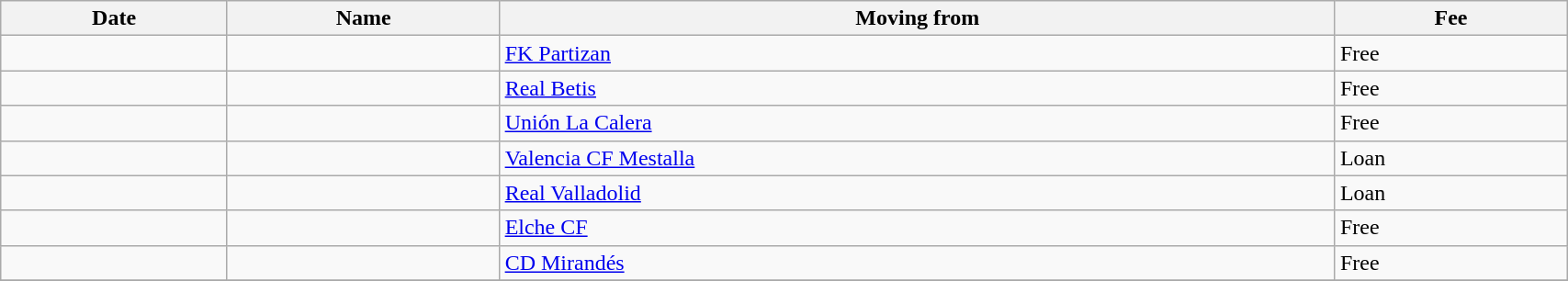<table class="wikitable sortable" width=90%>
<tr>
<th>Date</th>
<th>Name</th>
<th>Moving from</th>
<th>Fee</th>
</tr>
<tr>
<td></td>
<td> </td>
<td> <a href='#'>FK Partizan</a></td>
<td>Free</td>
</tr>
<tr>
<td></td>
<td> </td>
<td> <a href='#'>Real Betis</a></td>
<td>Free</td>
</tr>
<tr>
<td></td>
<td> </td>
<td> <a href='#'>Unión La Calera</a></td>
<td>Free</td>
</tr>
<tr>
<td></td>
<td> </td>
<td> <a href='#'>Valencia CF Mestalla</a></td>
<td>Loan</td>
</tr>
<tr>
<td></td>
<td> </td>
<td> <a href='#'>Real Valladolid</a></td>
<td>Loan</td>
</tr>
<tr>
<td></td>
<td> </td>
<td> <a href='#'>Elche CF</a></td>
<td>Free</td>
</tr>
<tr>
<td></td>
<td> </td>
<td> <a href='#'>CD Mirandés</a></td>
<td>Free</td>
</tr>
<tr>
</tr>
</table>
